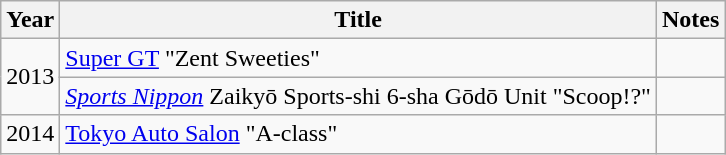<table class="wikitable">
<tr>
<th>Year</th>
<th>Title</th>
<th>Notes</th>
</tr>
<tr>
<td rowspan="2">2013</td>
<td><a href='#'>Super GT</a> "Zent Sweeties"</td>
<td></td>
</tr>
<tr>
<td><em><a href='#'>Sports Nippon</a></em> Zaikyō Sports-shi 6-sha Gōdō Unit "Scoop!?"</td>
<td></td>
</tr>
<tr>
<td>2014</td>
<td><a href='#'>Tokyo Auto Salon</a> "A-class"</td>
<td></td>
</tr>
</table>
